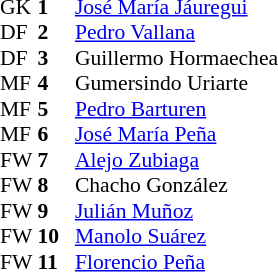<table cellspacing="0" cellpadding="0" style="font-size:90%; margin:0.2em auto;">
<tr>
<th width="25"></th>
<th width="25"></th>
</tr>
<tr>
<td>GK</td>
<td><strong>1</strong></td>
<td> <a href='#'>José María Jáuregui</a></td>
</tr>
<tr>
<td>DF</td>
<td><strong>2</strong></td>
<td> <a href='#'>Pedro Vallana</a></td>
</tr>
<tr>
<td>DF</td>
<td><strong>3</strong></td>
<td> Guillermo Hormaechea</td>
</tr>
<tr>
<td>MF</td>
<td><strong>4</strong></td>
<td> Gumersindo Uriarte</td>
</tr>
<tr>
<td>MF</td>
<td><strong>5</strong></td>
<td> <a href='#'>Pedro Barturen</a></td>
</tr>
<tr>
<td>MF</td>
<td><strong>6</strong></td>
<td> <a href='#'>José María Peña</a></td>
</tr>
<tr>
<td>FW</td>
<td><strong>7</strong></td>
<td> <a href='#'>Alejo Zubiaga</a></td>
</tr>
<tr>
<td>FW</td>
<td><strong>8</strong></td>
<td> Chacho González</td>
</tr>
<tr>
<td>FW</td>
<td><strong>9</strong></td>
<td> <a href='#'>Julián Muñoz</a></td>
</tr>
<tr>
<td>FW</td>
<td><strong>10</strong></td>
<td> <a href='#'>Manolo Suárez</a></td>
</tr>
<tr>
<td>FW</td>
<td><strong>11</strong></td>
<td> <a href='#'>Florencio Peña</a></td>
</tr>
<tr>
</tr>
</table>
